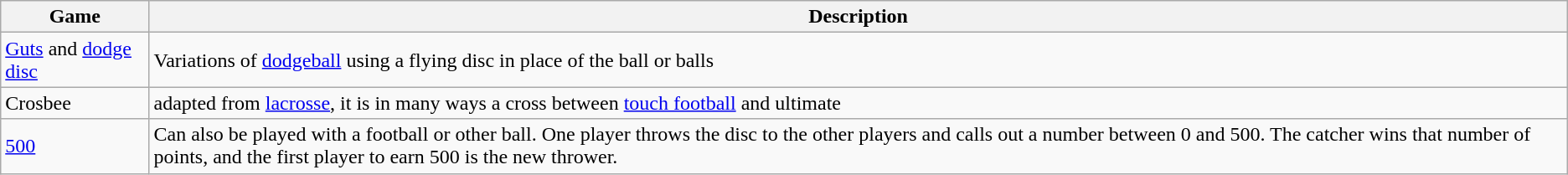<table class="wikitable">
<tr>
<th>Game</th>
<th>Description</th>
</tr>
<tr>
<td><a href='#'>Guts</a> and <a href='#'>dodge disc</a></td>
<td>Variations of <a href='#'>dodgeball</a> using a flying disc in place of the ball or balls</td>
</tr>
<tr>
<td>Crosbee</td>
<td>adapted from <a href='#'>lacrosse</a>, it is in many ways a cross between <a href='#'>touch football</a> and ultimate</td>
</tr>
<tr>
<td><a href='#'>500</a></td>
<td>Can also be played with a football or other ball. One player throws the disc to the other players and calls out a number between 0 and 500. The catcher wins that number of points, and the first player to earn 500 is the new thrower.</td>
</tr>
</table>
